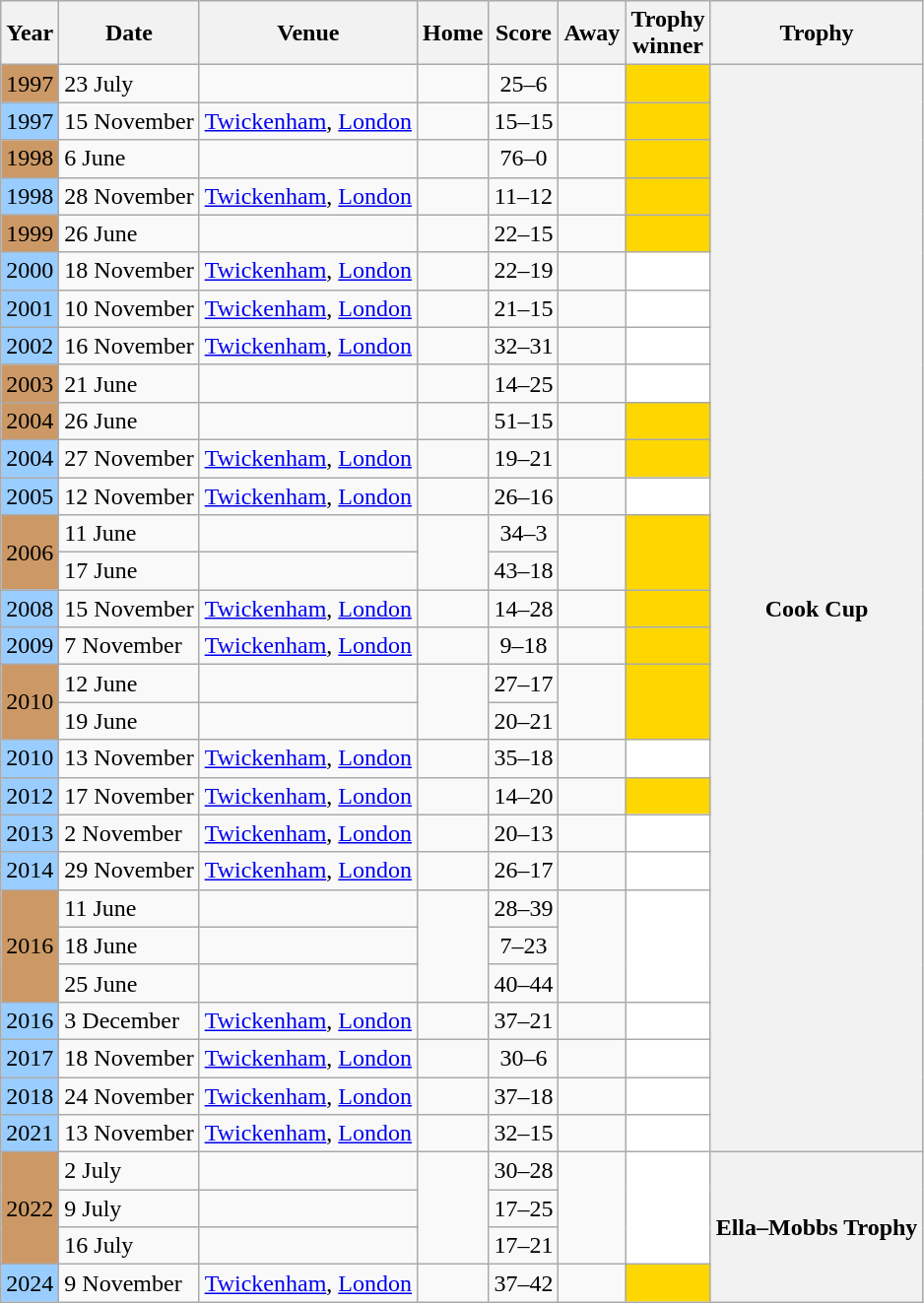<table class="wikitable">
<tr>
<th>Year</th>
<th>Date</th>
<th>Venue</th>
<th>Home</th>
<th>Score</th>
<th>Away</th>
<th>Trophy<br>winner</th>
<th>Trophy</th>
</tr>
<tr>
<td bgcolor=#cc9966>1997</td>
<td>23 July</td>
<td></td>
<td align=right></td>
<td align=center>25–6</td>
<td></td>
<td bgcolor=Gold></td>
<th rowspan=29>Cook Cup</th>
</tr>
<tr>
<td bgcolor=#9acdff>1997</td>
<td>15 November</td>
<td> <a href='#'>Twickenham</a>, <a href='#'>London</a></td>
<td align=right></td>
<td align=center>15–15</td>
<td></td>
<td bgcolor=Gold></td>
</tr>
<tr>
<td bgcolor=#cc9966>1998</td>
<td>6 June</td>
<td></td>
<td align=right></td>
<td align=center>76–0</td>
<td></td>
<td bgcolor=Gold></td>
</tr>
<tr>
<td bgcolor=#9acdff>1998</td>
<td>28 November</td>
<td> <a href='#'>Twickenham</a>, <a href='#'>London</a></td>
<td align=right></td>
<td align=center>11–12</td>
<td></td>
<td bgcolor=Gold></td>
</tr>
<tr>
<td bgcolor=#cc9966>1999</td>
<td>26 June</td>
<td></td>
<td align=right></td>
<td align=center>22–15</td>
<td></td>
<td bgcolor=Gold></td>
</tr>
<tr>
<td bgcolor=#9acdff>2000</td>
<td>18 November</td>
<td> <a href='#'>Twickenham</a>, <a href='#'>London</a></td>
<td align=right></td>
<td align=center>22–19</td>
<td></td>
<td bgcolor=White></td>
</tr>
<tr>
<td bgcolor=#9acdff>2001</td>
<td>10 November</td>
<td> <a href='#'>Twickenham</a>, <a href='#'>London</a></td>
<td align=right></td>
<td align=center>21–15</td>
<td></td>
<td bgcolor=White></td>
</tr>
<tr>
<td bgcolor=#9acdff>2002</td>
<td>16 November</td>
<td> <a href='#'>Twickenham</a>, <a href='#'>London</a></td>
<td align=right></td>
<td align=center>32–31</td>
<td></td>
<td bgcolor=White></td>
</tr>
<tr>
<td bgcolor=#cc9966>2003</td>
<td>21 June</td>
<td></td>
<td align=right></td>
<td align=center>14–25</td>
<td></td>
<td bgcolor=White></td>
</tr>
<tr>
<td bgcolor=#cc9966>2004</td>
<td>26 June</td>
<td></td>
<td align=right></td>
<td align=center>51–15</td>
<td></td>
<td bgcolor=Gold></td>
</tr>
<tr>
<td bgcolor=#9acdff>2004</td>
<td>27 November</td>
<td> <a href='#'>Twickenham</a>, <a href='#'>London</a></td>
<td align=right></td>
<td align=center>19–21</td>
<td></td>
<td bgcolor=Gold></td>
</tr>
<tr>
<td bgcolor=#9acdff>2005</td>
<td>12 November</td>
<td> <a href='#'>Twickenham</a>, <a href='#'>London</a></td>
<td align=right></td>
<td align=center>26–16</td>
<td></td>
<td bgcolor=White></td>
</tr>
<tr>
<td rowspan=2 bgcolor=#cc9966>2006</td>
<td>11 June</td>
<td></td>
<td rowspan=2 align=right></td>
<td align=center>34–3</td>
<td rowspan=2></td>
<td rowspan=2 bgcolor=Gold></td>
</tr>
<tr>
<td>17 June</td>
<td></td>
<td align=center>43–18</td>
</tr>
<tr>
<td bgcolor=#9acdff>2008</td>
<td>15 November</td>
<td> <a href='#'>Twickenham</a>, <a href='#'>London</a></td>
<td align=right></td>
<td align=center>14–28</td>
<td></td>
<td bgcolor=Gold></td>
</tr>
<tr>
<td bgcolor=#9acdff>2009</td>
<td>7 November</td>
<td> <a href='#'>Twickenham</a>, <a href='#'>London</a></td>
<td align=right></td>
<td align=center>9–18</td>
<td></td>
<td bgcolor=Gold></td>
</tr>
<tr>
<td rowspan=2 bgcolor=#cc9966>2010</td>
<td>12 June</td>
<td></td>
<td rowspan=2 align=right></td>
<td align=center>27–17</td>
<td rowspan=2></td>
<td rowspan=2 bgcolor=Gold></td>
</tr>
<tr>
<td>19 June</td>
<td></td>
<td align=center>20–21</td>
</tr>
<tr>
<td bgcolor=#9acdff>2010</td>
<td>13 November</td>
<td> <a href='#'>Twickenham</a>, <a href='#'>London</a></td>
<td align=right></td>
<td align=center>35–18</td>
<td></td>
<td bgcolor=White></td>
</tr>
<tr>
<td bgcolor=#9acdff>2012</td>
<td>17 November</td>
<td> <a href='#'>Twickenham</a>, <a href='#'>London</a></td>
<td align=right></td>
<td align=center>14–20</td>
<td></td>
<td bgcolor=Gold></td>
</tr>
<tr>
<td bgcolor=#9acdff>2013</td>
<td>2 November</td>
<td> <a href='#'>Twickenham</a>, <a href='#'>London</a></td>
<td align=right></td>
<td align=center>20–13</td>
<td></td>
<td bgcolor=White></td>
</tr>
<tr>
<td bgcolor=#9acdff>2014</td>
<td>29 November</td>
<td> <a href='#'>Twickenham</a>, <a href='#'>London</a></td>
<td align=right></td>
<td align=center>26–17</td>
<td></td>
<td bgcolor=White></td>
</tr>
<tr>
<td rowspan=3 bgcolor=#cc9966>2016</td>
<td>11 June</td>
<td></td>
<td rowspan=3 align=right></td>
<td align=center>28–39</td>
<td rowspan=3></td>
<td rowspan=3 bgcolor=White></td>
</tr>
<tr>
<td>18 June</td>
<td></td>
<td align=center>7–23</td>
</tr>
<tr>
<td>25 June</td>
<td></td>
<td align=center>40–44</td>
</tr>
<tr>
<td bgcolor=#9acdff>2016</td>
<td>3 December</td>
<td> <a href='#'>Twickenham</a>, <a href='#'>London</a></td>
<td align=right></td>
<td align=center>37–21</td>
<td></td>
<td bgcolor=White></td>
</tr>
<tr>
<td bgcolor=#9acdff>2017</td>
<td>18 November</td>
<td> <a href='#'>Twickenham</a>, <a href='#'>London</a></td>
<td align=right></td>
<td align=center>30–6</td>
<td></td>
<td bgcolor=White></td>
</tr>
<tr>
<td bgcolor=#9acdff>2018</td>
<td>24 November</td>
<td> <a href='#'>Twickenham</a>, <a href='#'>London</a></td>
<td align=right></td>
<td align=center>37–18</td>
<td></td>
<td bgcolor=White></td>
</tr>
<tr>
<td bgcolor=#9acdff>2021</td>
<td>13 November</td>
<td> <a href='#'>Twickenham</a>, <a href='#'>London</a></td>
<td align=right></td>
<td align=center>32–15</td>
<td></td>
<td bgcolor=White></td>
</tr>
<tr>
<td rowspan=3 bgcolor=#cc9966>2022</td>
<td>2 July</td>
<td></td>
<td rowspan=3 align=right></td>
<td align=center>30–28</td>
<td rowspan=3></td>
<td rowspan=3 bgcolor=White></td>
<th rowspan=4>Ella–Mobbs Trophy</th>
</tr>
<tr>
<td>9 July</td>
<td></td>
<td align=center>17–25</td>
</tr>
<tr>
<td>16 July</td>
<td></td>
<td align=center>17–21</td>
</tr>
<tr>
<td bgcolor=#9acdff>2024</td>
<td>9 November</td>
<td> <a href='#'>Twickenham</a>, <a href='#'>London</a></td>
<td align=right></td>
<td align=center>37–42</td>
<td></td>
<td bgcolor=Gold></td>
</tr>
</table>
